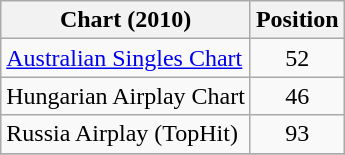<table class="wikitable sortable">
<tr>
<th>Chart (2010)</th>
<th>Position</th>
</tr>
<tr>
<td><a href='#'>Australian Singles Chart</a></td>
<td style="text-align:center;">52</td>
</tr>
<tr>
<td>Hungarian Airplay Chart</td>
<td align="center">46</td>
</tr>
<tr>
<td>Russia Airplay (TopHit)</td>
<td style="text-align:center;">93</td>
</tr>
<tr>
</tr>
</table>
